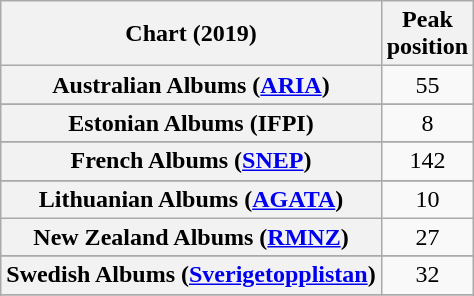<table class="wikitable sortable plainrowheaders" style="text-align:center">
<tr>
<th scope="col">Chart (2019)</th>
<th scope="col">Peak<br>position</th>
</tr>
<tr>
<th scope="row">Australian Albums (<a href='#'>ARIA</a>)</th>
<td>55</td>
</tr>
<tr>
</tr>
<tr>
</tr>
<tr>
</tr>
<tr>
</tr>
<tr>
</tr>
<tr>
</tr>
<tr>
<th scope="row">Estonian Albums (IFPI)</th>
<td>8</td>
</tr>
<tr>
</tr>
<tr>
<th scope="row">French Albums (<a href='#'>SNEP</a>)</th>
<td>142</td>
</tr>
<tr>
</tr>
<tr>
</tr>
<tr>
<th scope="row">Lithuanian Albums (<a href='#'>AGATA</a>)</th>
<td>10</td>
</tr>
<tr>
<th scope="row">New Zealand Albums (<a href='#'>RMNZ</a>)</th>
<td>27</td>
</tr>
<tr>
</tr>
<tr>
<th scope="row">Swedish Albums (<a href='#'>Sverigetopplistan</a>)</th>
<td>32</td>
</tr>
<tr>
</tr>
<tr>
</tr>
<tr>
</tr>
<tr>
</tr>
<tr>
</tr>
<tr>
</tr>
</table>
